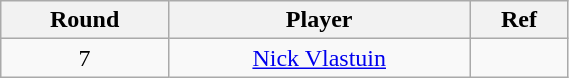<table class="wikitable" style="text-align:center; font-size:100%; width:30%;">
<tr>
<th>Round</th>
<th>Player</th>
<th>Ref</th>
</tr>
<tr>
<td>7</td>
<td><a href='#'>Nick Vlastuin</a></td>
<td></td>
</tr>
</table>
